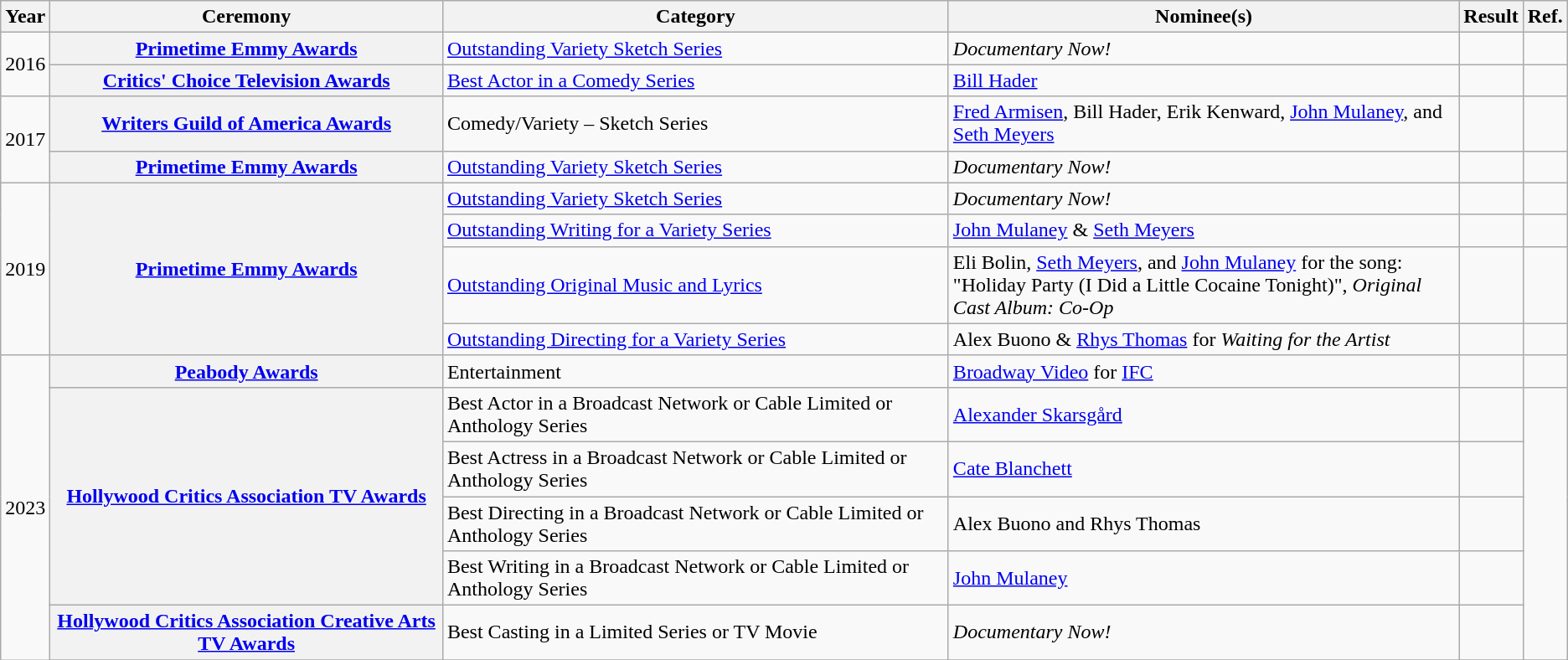<table class="wikitable unsortable plainrowheaders">
<tr>
<th scope="col">Year</th>
<th scope="col">Ceremony</th>
<th scope="col">Category</th>
<th scope="col">Nominee(s)</th>
<th scope="col">Result</th>
<th>Ref.</th>
</tr>
<tr>
<td rowspan="2" style="text-align:center;">2016</td>
<th scope="row" style="text-align:center;"><a href='#'>Primetime Emmy Awards</a></th>
<td><a href='#'>Outstanding Variety Sketch Series</a></td>
<td><em>Documentary Now!</em></td>
<td></td>
<td></td>
</tr>
<tr>
<th scope="row" style="text-align:center;"><a href='#'>Critics' Choice Television Awards</a></th>
<td><a href='#'>Best Actor in a Comedy Series</a></td>
<td><a href='#'>Bill Hader</a></td>
<td></td>
<td></td>
</tr>
<tr>
<td rowspan="2" style="text-align:center;">2017</td>
<th scope="row"  style="text-align:center;"><a href='#'>Writers Guild of America Awards</a></th>
<td>Comedy/Variety – Sketch Series</td>
<td><a href='#'>Fred Armisen</a>, Bill Hader, Erik Kenward, <a href='#'>John Mulaney</a>, and <a href='#'>Seth Meyers</a></td>
<td></td>
<td></td>
</tr>
<tr>
<th scope="row" style="text-align:center;"><a href='#'>Primetime Emmy Awards</a></th>
<td><a href='#'>Outstanding Variety Sketch Series</a></td>
<td><em>Documentary Now!</em></td>
<td></td>
<td></td>
</tr>
<tr>
<td rowspan="4" style="text-align:center;">2019</td>
<th scope="row"  style="text-align:center" rowspan=4><a href='#'>Primetime Emmy Awards</a></th>
<td><a href='#'>Outstanding Variety Sketch Series</a></td>
<td><em>Documentary Now!</em></td>
<td></td>
<td></td>
</tr>
<tr>
<td><a href='#'>Outstanding Writing for a Variety Series</a></td>
<td><a href='#'>John Mulaney</a> & <a href='#'>Seth Meyers</a></td>
<td></td>
<td></td>
</tr>
<tr>
<td><a href='#'>Outstanding Original Music and Lyrics</a></td>
<td>Eli Bolin, <a href='#'>Seth Meyers</a>, and <a href='#'>John Mulaney</a> for the song: <br> "Holiday Party (I Did a Little Cocaine Tonight)", <em>Original Cast Album: Co-Op</em></td>
<td></td>
<td></td>
</tr>
<tr>
<td><a href='#'>Outstanding Directing for a Variety Series</a></td>
<td>Alex Buono & <a href='#'>Rhys Thomas</a> for <em>Waiting for the Artist</em></td>
<td></td>
<td></td>
</tr>
<tr>
<td rowspan="7" style="text-align:center;">2023</td>
<th scope="row"  style="text-align:center"><a href='#'>Peabody Awards</a></th>
<td>Entertainment</td>
<td><a href='#'>Broadway Video</a> for <a href='#'>IFC</a></td>
<td></td>
<td></td>
</tr>
<tr>
<th scope="row" rowspan="4" style="text-align:center"><a href='#'>Hollywood Critics Association TV Awards</a></th>
<td>Best Actor in a Broadcast Network or Cable Limited or Anthology Series</td>
<td><a href='#'>Alexander Skarsgård</a></td>
<td></td>
<td rowspan="5" align="center"></td>
</tr>
<tr>
<td>Best Actress in a Broadcast Network or Cable Limited or Anthology Series</td>
<td><a href='#'>Cate Blanchett</a></td>
<td></td>
</tr>
<tr>
<td>Best Directing in a Broadcast Network or Cable Limited or Anthology Series</td>
<td>Alex Buono and Rhys Thomas </td>
<td></td>
</tr>
<tr>
<td>Best Writing in a Broadcast Network or Cable Limited or Anthology Series</td>
<td><a href='#'>John Mulaney</a> </td>
<td></td>
</tr>
<tr>
<th scope="row" style="text-align:center"><a href='#'>Hollywood Critics Association Creative Arts TV Awards</a></th>
<td>Best Casting in a Limited Series or TV Movie</td>
<td><em>Documentary Now!</em></td>
<td></td>
</tr>
<tr>
</tr>
</table>
